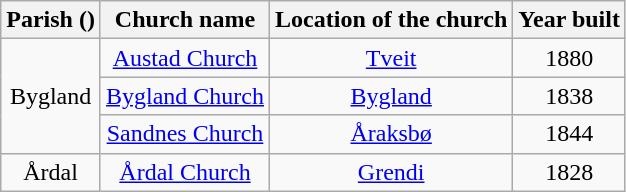<table class="wikitable" style="text-align:center">
<tr>
<th>Parish ()</th>
<th>Church name</th>
<th>Location of the church</th>
<th>Year built</th>
</tr>
<tr>
<td rowspan="3">Bygland</td>
<td><a href='#'>Austad Church</a></td>
<td><a href='#'>Tveit</a></td>
<td>1880</td>
</tr>
<tr>
<td><a href='#'>Bygland Church</a></td>
<td><a href='#'>Bygland</a></td>
<td>1838</td>
</tr>
<tr>
<td><a href='#'>Sandnes Church</a></td>
<td><a href='#'>Åraksbø</a></td>
<td>1844</td>
</tr>
<tr>
<td rowspan="1">Årdal</td>
<td><a href='#'>Årdal Church</a></td>
<td><a href='#'>Grendi</a></td>
<td>1828</td>
</tr>
</table>
